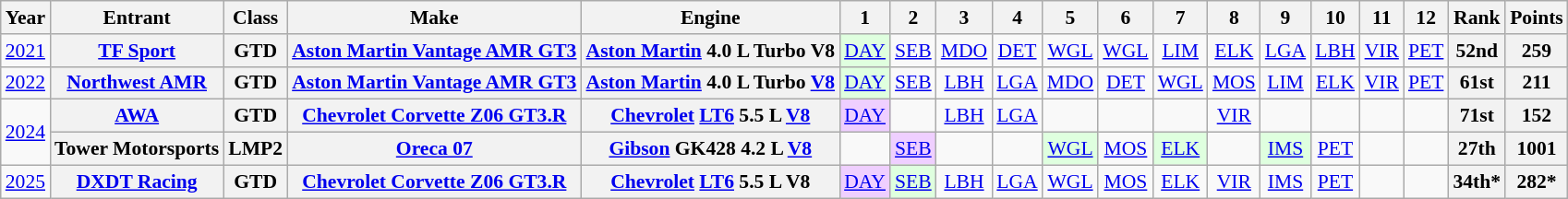<table class="wikitable" style="text-align:center; font-size:90%">
<tr>
<th>Year</th>
<th>Entrant</th>
<th>Class</th>
<th>Make</th>
<th>Engine</th>
<th>1</th>
<th>2</th>
<th>3</th>
<th>4</th>
<th>5</th>
<th>6</th>
<th>7</th>
<th>8</th>
<th>9</th>
<th>10</th>
<th>11</th>
<th>12</th>
<th>Rank</th>
<th>Points</th>
</tr>
<tr>
<td><a href='#'>2021</a></td>
<th><a href='#'>TF Sport</a></th>
<th>GTD</th>
<th><a href='#'>Aston Martin Vantage AMR GT3</a></th>
<th><a href='#'>Aston Martin</a> 4.0 L Turbo V8</th>
<td style="background:#DFFFDF;"><a href='#'>DAY</a><br></td>
<td><a href='#'>SEB</a></td>
<td><a href='#'>MDO</a></td>
<td><a href='#'>DET</a></td>
<td><a href='#'>WGL</a></td>
<td><a href='#'>WGL</a></td>
<td><a href='#'>LIM</a></td>
<td><a href='#'>ELK</a></td>
<td><a href='#'>LGA</a></td>
<td><a href='#'>LBH</a></td>
<td><a href='#'>VIR</a></td>
<td><a href='#'>PET</a></td>
<th>52nd</th>
<th>259</th>
</tr>
<tr>
<td><a href='#'>2022</a></td>
<th><a href='#'>Northwest AMR</a></th>
<th>GTD</th>
<th><a href='#'>Aston Martin Vantage AMR GT3</a></th>
<th><a href='#'>Aston Martin</a> 4.0 L Turbo <a href='#'>V8</a></th>
<td style="background:#DFFFDF;"><a href='#'>DAY</a><br></td>
<td><a href='#'>SEB</a></td>
<td><a href='#'>LBH</a></td>
<td><a href='#'>LGA</a></td>
<td><a href='#'>MDO</a></td>
<td><a href='#'>DET</a></td>
<td><a href='#'>WGL</a></td>
<td><a href='#'>MOS</a></td>
<td><a href='#'>LIM</a></td>
<td><a href='#'>ELK</a></td>
<td><a href='#'>VIR</a></td>
<td><a href='#'>PET</a></td>
<th>61st</th>
<th>211</th>
</tr>
<tr>
<td rowspan=2><a href='#'>2024</a></td>
<th><a href='#'>AWA</a></th>
<th>GTD</th>
<th><a href='#'>Chevrolet Corvette Z06 GT3.R</a></th>
<th><a href='#'>Chevrolet</a> <a href='#'>LT6</a> 5.5 L <a href='#'>V8</a></th>
<td style="background:#EFCFFF;"><a href='#'>DAY</a><br></td>
<td></td>
<td><a href='#'>LBH</a></td>
<td><a href='#'>LGA</a></td>
<td></td>
<td></td>
<td></td>
<td><a href='#'>VIR</a></td>
<td></td>
<td></td>
<td></td>
<td></td>
<th>71st</th>
<th>152</th>
</tr>
<tr>
<th>Tower Motorsports</th>
<th>LMP2</th>
<th><a href='#'>Oreca 07</a></th>
<th><a href='#'>Gibson</a> GK428 4.2 L <a href='#'>V8</a></th>
<td></td>
<td style="background:#EFCFFF;"><a href='#'>SEB</a><br></td>
<td></td>
<td></td>
<td style="background:#DFFFDF;"><a href='#'>WGL</a><br></td>
<td><a href='#'>MOS</a></td>
<td style="background:#DFFFDF;"><a href='#'>ELK</a><br></td>
<td></td>
<td style="background:#DFFFDF;"><a href='#'>IMS</a><br></td>
<td><a href='#'>PET</a></td>
<td></td>
<td></td>
<th>27th</th>
<th>1001</th>
</tr>
<tr>
<td><a href='#'>2025</a></td>
<th><a href='#'>DXDT Racing</a></th>
<th>GTD</th>
<th><a href='#'>Chevrolet Corvette Z06 GT3.R</a></th>
<th><a href='#'>Chevrolet</a> <a href='#'>LT6</a> 5.5 L V8</th>
<td style="background:#EFCFFF;"><a href='#'>DAY</a><br></td>
<td style="background:#DFFFDF;"><a href='#'>SEB</a><br></td>
<td><a href='#'>LBH</a></td>
<td><a href='#'>LGA</a></td>
<td><a href='#'>WGL</a></td>
<td><a href='#'>MOS</a></td>
<td><a href='#'>ELK</a></td>
<td><a href='#'>VIR</a></td>
<td><a href='#'>IMS</a></td>
<td><a href='#'>PET</a></td>
<td></td>
<td></td>
<th>34th*</th>
<th>282*</th>
</tr>
</table>
